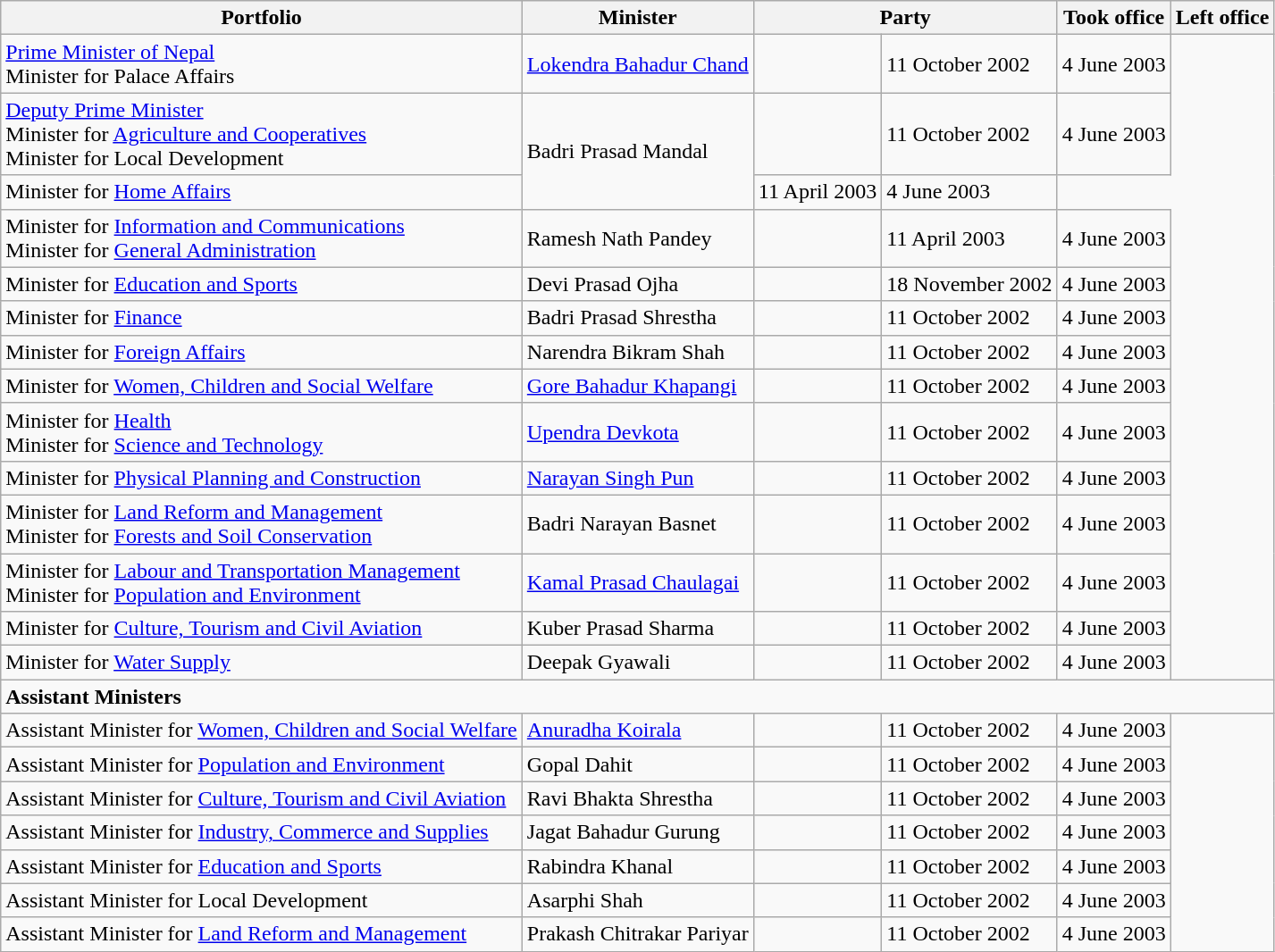<table class="wikitable">
<tr>
<th>Portfolio</th>
<th>Minister</th>
<th colspan="2">Party</th>
<th>Took office</th>
<th>Left office</th>
</tr>
<tr>
<td><a href='#'>Prime Minister of Nepal</a><br>Minister for Palace Affairs</td>
<td><a href='#'>Lokendra Bahadur Chand</a></td>
<td></td>
<td>11 October 2002</td>
<td>4 June 2003</td>
</tr>
<tr>
<td><a href='#'>Deputy Prime Minister</a><br>Minister for <a href='#'>Agriculture and Cooperatives</a><br>Minister for Local Development</td>
<td rowspan="2">Badri Prasad Mandal</td>
<td></td>
<td>11 October 2002</td>
<td>4 June 2003</td>
</tr>
<tr>
<td>Minister for <a href='#'>Home Affairs</a></td>
<td>11 April 2003</td>
<td>4 June 2003</td>
</tr>
<tr>
<td>Minister for <a href='#'>Information and Communications</a><br>Minister for <a href='#'>General Administration</a></td>
<td>Ramesh Nath Pandey</td>
<td></td>
<td>11 April 2003</td>
<td>4 June 2003</td>
</tr>
<tr>
<td>Minister for <a href='#'>Education and Sports</a></td>
<td>Devi Prasad Ojha</td>
<td></td>
<td>18 November 2002</td>
<td>4 June 2003</td>
</tr>
<tr>
<td>Minister for <a href='#'>Finance</a></td>
<td>Badri Prasad Shrestha</td>
<td></td>
<td>11 October 2002</td>
<td>4 June 2003</td>
</tr>
<tr>
<td>Minister for <a href='#'>Foreign Affairs</a></td>
<td>Narendra Bikram Shah</td>
<td></td>
<td>11 October 2002</td>
<td>4 June 2003</td>
</tr>
<tr>
<td>Minister for <a href='#'>Women, Children and Social Welfare</a></td>
<td><a href='#'>Gore Bahadur Khapangi</a></td>
<td></td>
<td>11 October 2002</td>
<td>4 June 2003</td>
</tr>
<tr>
<td>Minister for <a href='#'>Health</a><br>Minister for <a href='#'>Science and Technology</a></td>
<td><a href='#'>Upendra Devkota</a></td>
<td></td>
<td>11 October 2002</td>
<td>4 June 2003</td>
</tr>
<tr>
<td>Minister for <a href='#'>Physical Planning and Construction</a></td>
<td><a href='#'>Narayan Singh Pun</a></td>
<td></td>
<td>11 October 2002</td>
<td>4 June 2003</td>
</tr>
<tr>
<td>Minister for <a href='#'>Land Reform and Management</a><br>Minister for <a href='#'>Forests and Soil Conservation</a></td>
<td>Badri Narayan Basnet</td>
<td></td>
<td>11 October 2002</td>
<td>4 June 2003</td>
</tr>
<tr>
<td>Minister for <a href='#'>Labour and Transportation Management</a><br>Minister for <a href='#'>Population and Environment</a></td>
<td><a href='#'>Kamal Prasad Chaulagai</a></td>
<td></td>
<td>11 October 2002</td>
<td>4 June 2003</td>
</tr>
<tr>
<td>Minister for <a href='#'>Culture, Tourism and Civil Aviation</a></td>
<td>Kuber Prasad Sharma</td>
<td></td>
<td>11 October 2002</td>
<td>4 June 2003</td>
</tr>
<tr>
<td>Minister for <a href='#'>Water Supply</a></td>
<td>Deepak Gyawali</td>
<td></td>
<td>11 October 2002</td>
<td>4 June 2003</td>
</tr>
<tr>
<td colspan="6"><strong>Assistant Ministers</strong></td>
</tr>
<tr>
<td>Assistant Minister for <a href='#'>Women, Children and Social Welfare</a></td>
<td><a href='#'>Anuradha Koirala</a></td>
<td></td>
<td>11 October 2002</td>
<td>4 June 2003</td>
</tr>
<tr>
<td>Assistant Minister for <a href='#'>Population and Environment</a></td>
<td>Gopal Dahit</td>
<td></td>
<td>11 October 2002</td>
<td>4 June 2003</td>
</tr>
<tr>
<td>Assistant Minister for <a href='#'>Culture, Tourism and Civil Aviation</a></td>
<td>Ravi Bhakta Shrestha</td>
<td></td>
<td>11 October 2002</td>
<td>4 June 2003</td>
</tr>
<tr>
<td>Assistant Minister for <a href='#'>Industry, Commerce and Supplies</a></td>
<td>Jagat Bahadur Gurung</td>
<td></td>
<td>11 October 2002</td>
<td>4 June 2003</td>
</tr>
<tr>
<td>Assistant Minister for <a href='#'>Education and Sports</a></td>
<td>Rabindra Khanal</td>
<td></td>
<td>11 October 2002</td>
<td>4 June 2003</td>
</tr>
<tr>
<td>Assistant Minister for Local Development</td>
<td>Asarphi Shah</td>
<td></td>
<td>11 October 2002</td>
<td>4 June 2003</td>
</tr>
<tr>
<td>Assistant Minister for <a href='#'>Land Reform and Management</a></td>
<td>Prakash Chitrakar Pariyar</td>
<td></td>
<td>11 October 2002</td>
<td>4 June 2003</td>
</tr>
</table>
